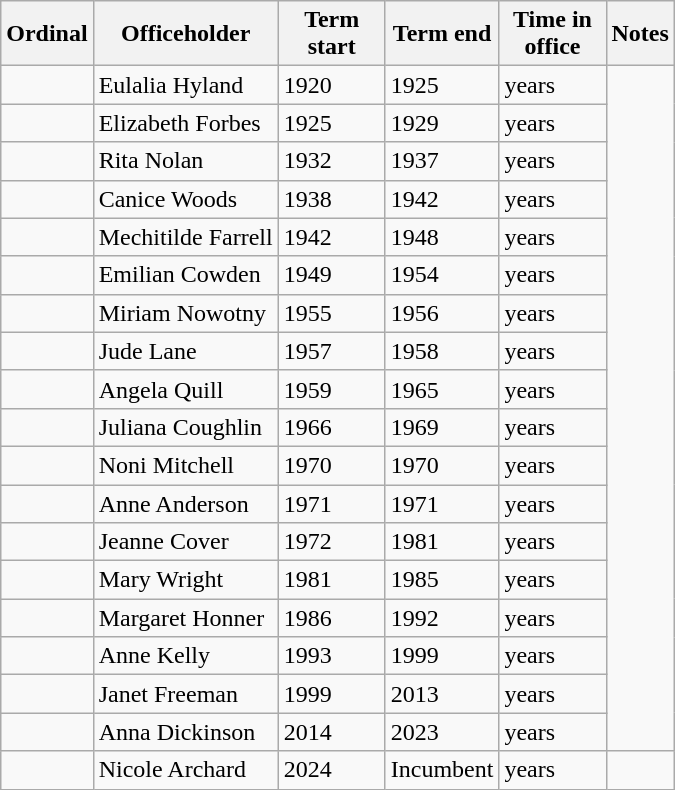<table class="wikitable sortable col1center col3center col4center col5right sort-under">
<tr>
<th scope="col">Ordinal</th>
<th scope="col">Officeholder</th>
<th scope="col" style=max-width:4em>Term start</th>
<th scope="col" style=max-width:4em>Term end</th>
<th scope="col" style=max-width:4em>Time in office</th>
<th scope="col" class="unsortable">Notes</th>
</tr>
<tr>
<td></td>
<td>Eulalia Hyland</td>
<td>1920</td>
<td>1925</td>
<td> years</td>
<td rowspan=18></td>
</tr>
<tr>
<td></td>
<td>Elizabeth Forbes</td>
<td>1925</td>
<td>1929</td>
<td> years</td>
</tr>
<tr>
<td></td>
<td>Rita Nolan</td>
<td>1932</td>
<td>1937</td>
<td> years</td>
</tr>
<tr>
<td></td>
<td>Canice Woods</td>
<td>1938</td>
<td>1942</td>
<td> years</td>
</tr>
<tr>
<td></td>
<td>Mechitilde Farrell</td>
<td>1942</td>
<td>1948</td>
<td> years</td>
</tr>
<tr>
<td></td>
<td>Emilian Cowden</td>
<td>1949</td>
<td>1954</td>
<td> years</td>
</tr>
<tr>
<td></td>
<td>Miriam Nowotny</td>
<td>1955</td>
<td>1956</td>
<td> years</td>
</tr>
<tr>
<td></td>
<td>Jude Lane</td>
<td>1957</td>
<td>1958</td>
<td> years</td>
</tr>
<tr>
<td></td>
<td>Angela Quill</td>
<td>1959</td>
<td>1965</td>
<td> years</td>
</tr>
<tr>
<td></td>
<td>Juliana Coughlin</td>
<td>1966</td>
<td>1969</td>
<td> years</td>
</tr>
<tr>
<td></td>
<td>Noni Mitchell</td>
<td>1970</td>
<td>1970</td>
<td> years</td>
</tr>
<tr>
<td></td>
<td>Anne Anderson</td>
<td>1971</td>
<td>1971</td>
<td> years</td>
</tr>
<tr>
<td></td>
<td>Jeanne Cover</td>
<td>1972</td>
<td>1981</td>
<td> years</td>
</tr>
<tr>
<td></td>
<td>Mary Wright</td>
<td>1981</td>
<td>1985</td>
<td> years</td>
</tr>
<tr>
<td></td>
<td>Margaret Honner</td>
<td>1986</td>
<td>1992</td>
<td> years</td>
</tr>
<tr>
<td></td>
<td>Anne Kelly</td>
<td>1993</td>
<td>1999</td>
<td> years</td>
</tr>
<tr>
<td></td>
<td>Janet Freeman</td>
<td>1999</td>
<td>2013</td>
<td> years</td>
</tr>
<tr>
<td></td>
<td>Anna Dickinson</td>
<td>2014</td>
<td>2023</td>
<td> years</td>
</tr>
<tr>
<td></td>
<td>Nicole Archard</td>
<td>2024</td>
<td>Incumbent</td>
<td> years</td>
<td></td>
</tr>
</table>
